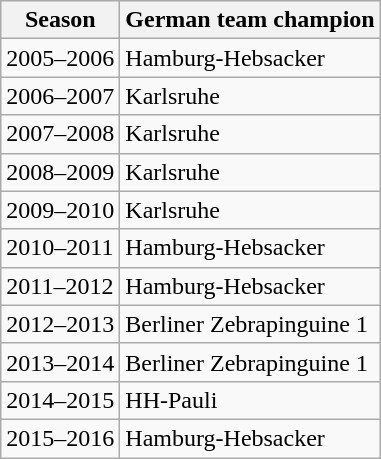<table class="wikitable">
<tr>
<th>Season</th>
<th>German team champion</th>
</tr>
<tr>
<td>2005–2006</td>
<td>Hamburg-Hebsacker</td>
</tr>
<tr>
<td>2006–2007</td>
<td>Karlsruhe</td>
</tr>
<tr>
<td>2007–2008</td>
<td>Karlsruhe</td>
</tr>
<tr>
<td>2008–2009</td>
<td>Karlsruhe</td>
</tr>
<tr>
<td>2009–2010</td>
<td>Karlsruhe</td>
</tr>
<tr>
<td>2010–2011</td>
<td>Hamburg-Hebsacker</td>
</tr>
<tr>
<td>2011–2012</td>
<td>Hamburg-Hebsacker</td>
</tr>
<tr>
<td>2012–2013</td>
<td>Berliner Zebrapinguine 1</td>
</tr>
<tr>
<td>2013–2014</td>
<td>Berliner Zebrapinguine 1</td>
</tr>
<tr>
<td>2014–2015</td>
<td>HH-Pauli</td>
</tr>
<tr>
<td>2015–2016</td>
<td>Hamburg-Hebsacker</td>
</tr>
</table>
